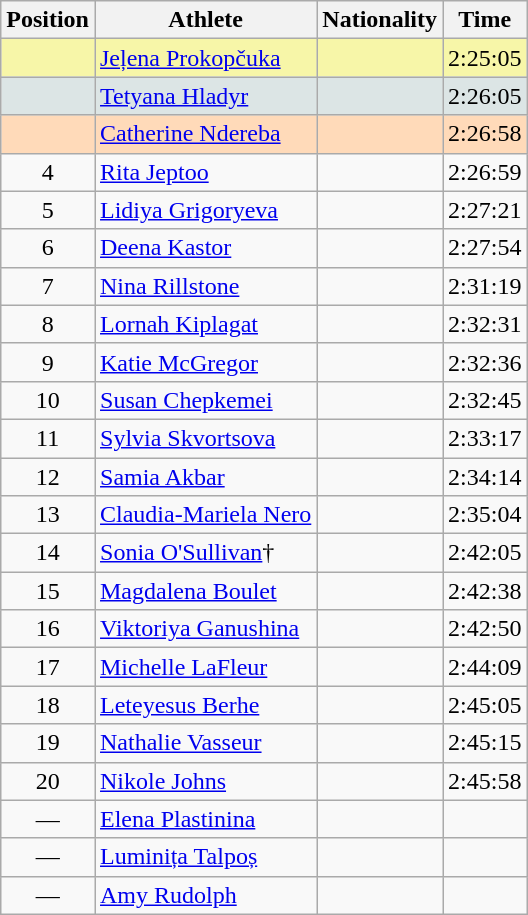<table class="wikitable sortable">
<tr>
<th>Position</th>
<th>Athlete</th>
<th>Nationality</th>
<th>Time</th>
</tr>
<tr bgcolor=#F7F6A8>
<td align=center></td>
<td><a href='#'>Jeļena Prokopčuka</a></td>
<td></td>
<td>2:25:05</td>
</tr>
<tr bgcolor=#DCE5E5>
<td align=center></td>
<td><a href='#'>Tetyana Hladyr</a></td>
<td></td>
<td>2:26:05</td>
</tr>
<tr bgcolor=#FFDAB9>
<td align=center></td>
<td><a href='#'>Catherine Ndereba</a></td>
<td></td>
<td>2:26:58</td>
</tr>
<tr>
<td align=center>4</td>
<td><a href='#'>Rita Jeptoo</a></td>
<td></td>
<td>2:26:59</td>
</tr>
<tr>
<td align=center>5</td>
<td><a href='#'>Lidiya Grigoryeva</a></td>
<td></td>
<td>2:27:21</td>
</tr>
<tr>
<td align=center>6</td>
<td><a href='#'>Deena Kastor</a></td>
<td></td>
<td>2:27:54</td>
</tr>
<tr>
<td align=center>7</td>
<td><a href='#'>Nina Rillstone</a></td>
<td></td>
<td>2:31:19</td>
</tr>
<tr>
<td align=center>8</td>
<td><a href='#'>Lornah Kiplagat</a></td>
<td></td>
<td>2:32:31</td>
</tr>
<tr>
<td align=center>9</td>
<td><a href='#'>Katie McGregor</a></td>
<td></td>
<td>2:32:36</td>
</tr>
<tr>
<td align=center>10</td>
<td><a href='#'>Susan Chepkemei</a></td>
<td></td>
<td>2:32:45</td>
</tr>
<tr>
<td align=center>11</td>
<td><a href='#'>Sylvia Skvortsova</a></td>
<td></td>
<td>2:33:17</td>
</tr>
<tr>
<td align=center>12</td>
<td><a href='#'>Samia Akbar</a></td>
<td></td>
<td>2:34:14</td>
</tr>
<tr>
<td align=center>13</td>
<td><a href='#'>Claudia-Mariela Nero</a></td>
<td></td>
<td>2:35:04</td>
</tr>
<tr>
<td align=center>14</td>
<td><a href='#'>Sonia O'Sullivan</a>†</td>
<td></td>
<td>2:42:05</td>
</tr>
<tr>
<td align=center>15</td>
<td><a href='#'>Magdalena Boulet</a></td>
<td></td>
<td>2:42:38</td>
</tr>
<tr>
<td align=center>16</td>
<td><a href='#'>Viktoriya Ganushina</a></td>
<td></td>
<td>2:42:50</td>
</tr>
<tr>
<td align=center>17</td>
<td><a href='#'>Michelle LaFleur</a></td>
<td></td>
<td>2:44:09</td>
</tr>
<tr>
<td align=center>18</td>
<td><a href='#'>Leteyesus Berhe</a></td>
<td></td>
<td>2:45:05</td>
</tr>
<tr>
<td align=center>19</td>
<td><a href='#'>Nathalie Vasseur</a></td>
<td></td>
<td>2:45:15</td>
</tr>
<tr>
<td align=center>20</td>
<td><a href='#'>Nikole Johns</a></td>
<td></td>
<td>2:45:58</td>
</tr>
<tr>
<td align=center>—</td>
<td><a href='#'>Elena Plastinina</a></td>
<td></td>
<td></td>
</tr>
<tr>
<td align=center>—</td>
<td><a href='#'>Luminița Talpoș</a></td>
<td></td>
<td></td>
</tr>
<tr>
<td align=center>—</td>
<td><a href='#'>Amy Rudolph</a></td>
<td></td>
<td></td>
</tr>
</table>
